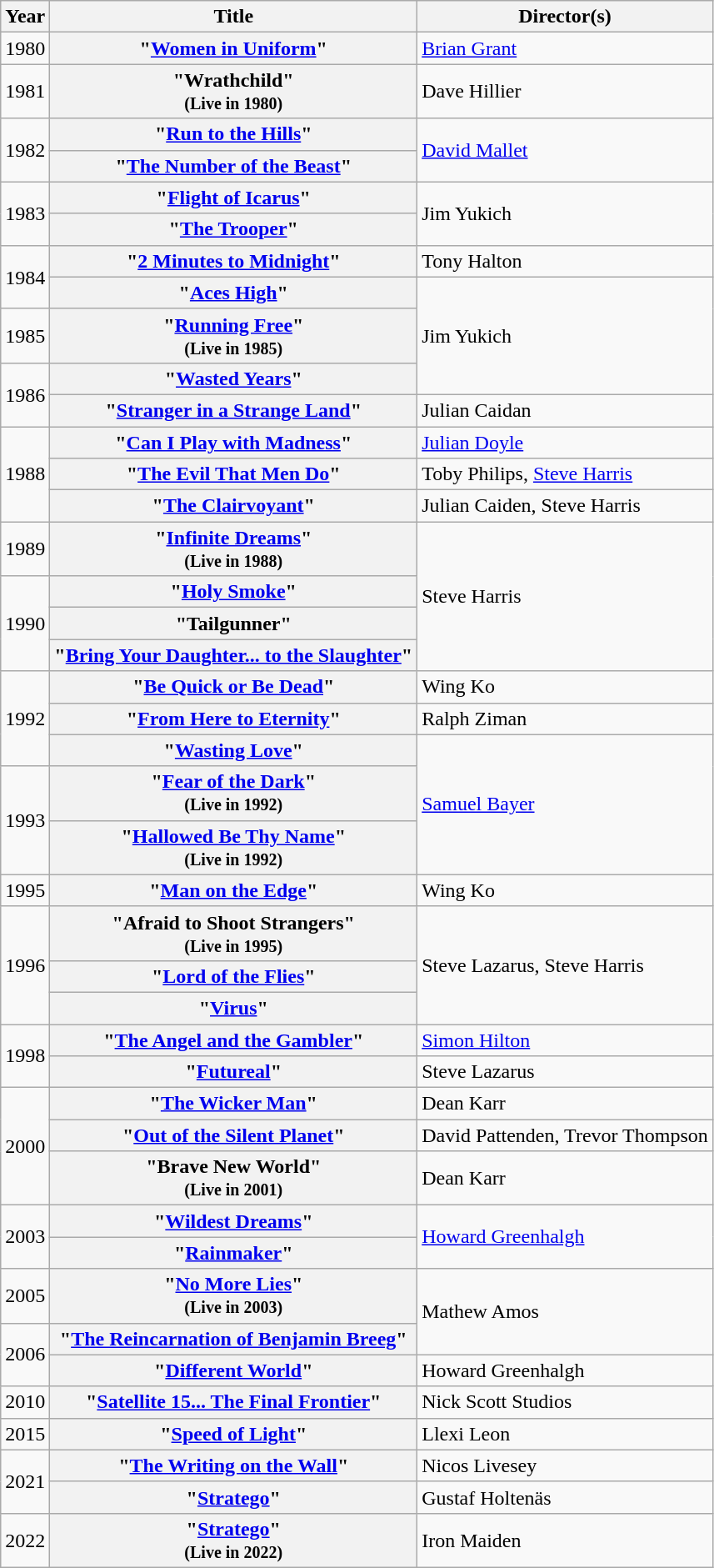<table class="wikitable plainrowheaders">
<tr>
<th scope="col">Year</th>
<th scope="col">Title</th>
<th scope="col">Director(s)</th>
</tr>
<tr>
<td>1980</td>
<th scope="row">"<a href='#'>Women in Uniform</a>"</th>
<td><a href='#'>Brian Grant</a></td>
</tr>
<tr>
<td>1981</td>
<th scope="row">"Wrathchild" <br><small>(Live in 1980)</small></th>
<td>Dave Hillier</td>
</tr>
<tr>
<td rowspan="2">1982</td>
<th scope="row">"<a href='#'>Run to the Hills</a>"</th>
<td rowspan="2"><a href='#'>David Mallet</a></td>
</tr>
<tr>
<th scope="row">"<a href='#'>The Number of the Beast</a>"</th>
</tr>
<tr>
<td rowspan="2">1983</td>
<th scope="row">"<a href='#'>Flight of Icarus</a>"</th>
<td rowspan="2">Jim Yukich</td>
</tr>
<tr>
<th scope="row">"<a href='#'>The Trooper</a>"</th>
</tr>
<tr>
<td rowspan="2">1984</td>
<th scope="row">"<a href='#'>2 Minutes to Midnight</a>"</th>
<td>Tony Halton</td>
</tr>
<tr>
<th scope="row">"<a href='#'>Aces High</a>"</th>
<td rowspan="3">Jim Yukich</td>
</tr>
<tr>
<td rowspan="1">1985</td>
<th scope="row">"<a href='#'>Running Free</a>" <br><small>(Live in 1985)</small></th>
</tr>
<tr>
<td rowspan="2">1986</td>
<th scope="row">"<a href='#'>Wasted Years</a>"</th>
</tr>
<tr>
<th scope="row">"<a href='#'>Stranger in a Strange Land</a>"</th>
<td>Julian Caidan</td>
</tr>
<tr>
<td rowspan="3">1988</td>
<th scope="row">"<a href='#'>Can I Play with Madness</a>"</th>
<td><a href='#'>Julian Doyle</a></td>
</tr>
<tr>
<th scope="row">"<a href='#'>The Evil That Men Do</a>"</th>
<td>Toby Philips, <a href='#'>Steve Harris</a></td>
</tr>
<tr>
<th scope="row">"<a href='#'>The Clairvoyant</a>"</th>
<td>Julian Caiden, Steve Harris</td>
</tr>
<tr>
<td>1989</td>
<th scope="row">"<a href='#'>Infinite Dreams</a>" <br><small>(Live in 1988)</small></th>
<td rowspan="4">Steve Harris</td>
</tr>
<tr>
<td rowspan="3">1990</td>
<th scope="row">"<a href='#'>Holy Smoke</a>"</th>
</tr>
<tr>
<th scope="row">"Tailgunner"</th>
</tr>
<tr>
<th scope="row">"<a href='#'>Bring Your Daughter... to the Slaughter</a>"</th>
</tr>
<tr>
<td rowspan="3">1992</td>
<th scope="row">"<a href='#'>Be Quick or Be Dead</a>"</th>
<td>Wing Ko</td>
</tr>
<tr>
<th scope="row">"<a href='#'>From Here to Eternity</a>"</th>
<td>Ralph Ziman</td>
</tr>
<tr>
<th scope="row">"<a href='#'>Wasting Love</a>"</th>
<td rowspan="3"><a href='#'>Samuel Bayer</a></td>
</tr>
<tr>
<td rowspan="2">1993</td>
<th scope="row">"<a href='#'>Fear of the Dark</a>" <br><small>(Live in 1992)</small></th>
</tr>
<tr>
<th scope="row">"<a href='#'>Hallowed Be Thy Name</a>" <br><small>(Live in 1992)</small></th>
</tr>
<tr>
<td>1995</td>
<th scope="row">"<a href='#'>Man on the Edge</a>"</th>
<td>Wing Ko</td>
</tr>
<tr>
<td rowspan="3">1996</td>
<th scope="row">"Afraid to Shoot Strangers" <br><small>(Live in 1995)</small></th>
<td rowspan="3">Steve Lazarus, Steve Harris</td>
</tr>
<tr>
<th scope="row">"<a href='#'>Lord of the Flies</a>"</th>
</tr>
<tr>
<th scope="row">"<a href='#'>Virus</a>"</th>
</tr>
<tr>
<td rowspan="2">1998</td>
<th scope="row">"<a href='#'>The Angel and the Gambler</a>"</th>
<td><a href='#'>Simon Hilton</a></td>
</tr>
<tr>
<th scope="row">"<a href='#'>Futureal</a>"</th>
<td>Steve Lazarus</td>
</tr>
<tr>
<td rowspan="3">2000</td>
<th scope="row">"<a href='#'>The Wicker Man</a>"</th>
<td>Dean Karr</td>
</tr>
<tr>
<th scope="row">"<a href='#'>Out of the Silent Planet</a>"</th>
<td>David Pattenden, Trevor Thompson</td>
</tr>
<tr>
<th scope="row">"Brave New World" <br><small>(Live in 2001)</small></th>
<td>Dean Karr</td>
</tr>
<tr>
<td rowspan="2">2003</td>
<th scope="row">"<a href='#'>Wildest Dreams</a>"</th>
<td rowspan="2"><a href='#'>Howard Greenhalgh</a></td>
</tr>
<tr>
<th scope="row">"<a href='#'>Rainmaker</a>"</th>
</tr>
<tr>
<td>2005</td>
<th scope="row">"<a href='#'>No More Lies</a>" <br><small>(Live in 2003)</small></th>
<td rowspan="2">Mathew Amos</td>
</tr>
<tr>
<td rowspan="2">2006</td>
<th scope="row">"<a href='#'>The Reincarnation of Benjamin Breeg</a>"</th>
</tr>
<tr>
<th scope="row">"<a href='#'>Different World</a>"</th>
<td>Howard Greenhalgh</td>
</tr>
<tr>
<td>2010</td>
<th scope="row">"<a href='#'>Satellite 15... The Final Frontier</a>"</th>
<td>Nick Scott Studios</td>
</tr>
<tr>
<td>2015</td>
<th scope="row">"<a href='#'>Speed of Light</a>"</th>
<td>Llexi Leon</td>
</tr>
<tr>
<td rowspan="2">2021</td>
<th scope="row">"<a href='#'>The Writing on the Wall</a>"</th>
<td>Nicos Livesey</td>
</tr>
<tr>
<th scope="row">"<a href='#'>Stratego</a>"</th>
<td>Gustaf Holtenäs</td>
</tr>
<tr>
<td>2022</td>
<th scope="row">"<a href='#'>Stratego</a>" <br><small>(Live in 2022)</small></th>
<td>Iron Maiden</td>
</tr>
</table>
